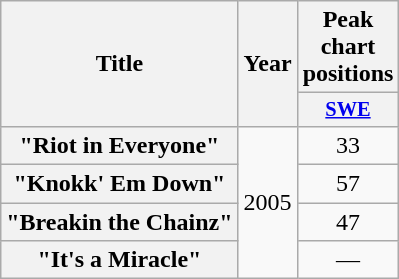<table class="wikitable plainrowheaders" style="text-align:center">
<tr>
<th scope="col" rowspan="2">Title</th>
<th scope="col" rowspan="2">Year</th>
<th scope="col" colspan="1">Peak chart positions</th>
</tr>
<tr>
<th scope="col" style="width:3em;font-size:85%;"><a href='#'>SWE</a><br></th>
</tr>
<tr>
<th scope="row">"Riot in Everyone"</th>
<td rowspan="4">2005</td>
<td>33</td>
</tr>
<tr>
<th scope="row">"Knokk' Em Down"</th>
<td>57</td>
</tr>
<tr>
<th scope="row">"Breakin the Chainz"</th>
<td>47</td>
</tr>
<tr>
<th scope="row">"It's a Miracle"</th>
<td>—</td>
</tr>
</table>
